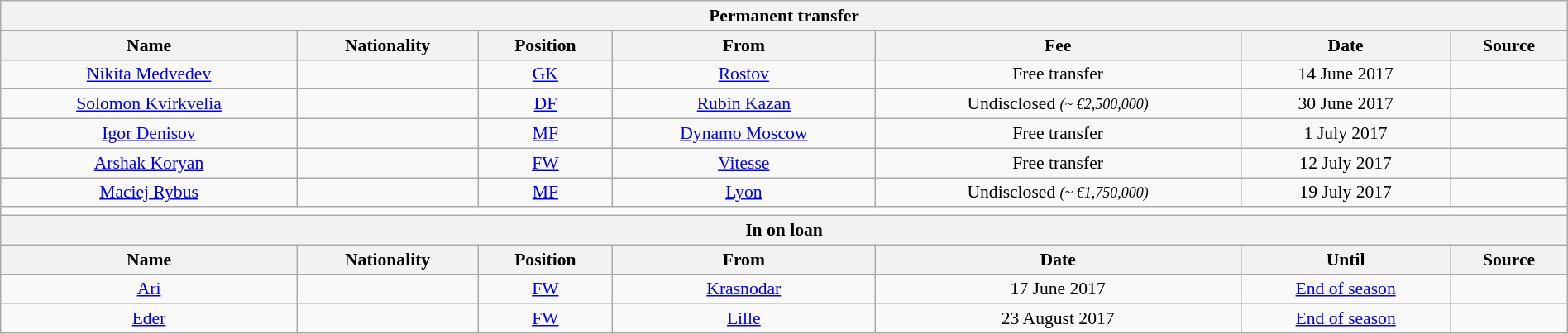<table class="wikitable" style="text-align:center; font-size:90%; width:100%;">
<tr>
<th colspan=7  style=text-align:center;"><strong>Permanent transfer</strong></th>
</tr>
<tr>
<th style=text-align:center;"><strong>Name</strong></th>
<th style=text-align:center;"><strong>Nationality</strong></th>
<th style=text-align:center;"><strong>Position</strong></th>
<th style=text-align:center;"><strong>From</strong></th>
<th style=text-align:center;"><strong>Fee</strong></th>
<th style=text-align:center;"><strong>Date</strong></th>
<th style=text-align:center;"><strong>Source</strong></th>
</tr>
<tr>
<td><a href='#'>Nikita Medvedev</a></td>
<td></td>
<td><a href='#'>GK</a></td>
<td><a href='#'>Rostov</a></td>
<td>Free transfer</td>
<td>14 June 2017</td>
<td></td>
</tr>
<tr>
<td><a href='#'>Solomon Kvirkvelia</a></td>
<td></td>
<td><a href='#'>DF</a></td>
<td><a href='#'>Rubin Kazan</a></td>
<td>Undisclosed <small><em>(~ €2,500,000)</em></small></td>
<td>30 June 2017</td>
<td></td>
</tr>
<tr>
<td><a href='#'>Igor Denisov</a></td>
<td></td>
<td><a href='#'>MF</a></td>
<td><a href='#'>Dynamo Moscow</a></td>
<td>Free transfer</td>
<td>1 July 2017</td>
<td></td>
</tr>
<tr>
<td><a href='#'>Arshak Koryan</a></td>
<td> </td>
<td><a href='#'>FW</a></td>
<td> <a href='#'>Vitesse</a></td>
<td>Free transfer</td>
<td>12 July 2017</td>
<td></td>
</tr>
<tr>
<td><a href='#'>Maciej Rybus</a></td>
<td></td>
<td><a href='#'>MF</a></td>
<td> <a href='#'>Lyon</a></td>
<td>Undisclosed <small><em>(~ €1,750,000)</em></small></td>
<td>19 July 2017</td>
<td></td>
</tr>
<tr>
<th colspan=7 style="background:white"></th>
</tr>
<tr>
<th colspan=7  style=text-align:center;"><strong>In on loan</strong></th>
</tr>
<tr>
<th style=text-align:center;"><strong>Name</strong></th>
<th style=text-align:center;"><strong>Nationality</strong></th>
<th style=text-align:center;"><strong>Position</strong></th>
<th style=text-align:center;"><strong>From</strong></th>
<th style=text-align:center;"><strong>Date</strong></th>
<th style=text-align:center;"><strong>Until</strong></th>
<th style=text-align:center;"><strong>Source</strong></th>
</tr>
<tr>
<td><a href='#'>Ari</a></td>
<td></td>
<td><a href='#'>FW</a></td>
<td><a href='#'>Krasnodar</a></td>
<td>17 June 2017</td>
<td><a href='#'>End of season</a></td>
<td></td>
</tr>
<tr>
<td><a href='#'>Eder</a></td>
<td></td>
<td><a href='#'>FW</a></td>
<td> <a href='#'>Lille</a></td>
<td>23 August 2017</td>
<td><a href='#'>End of season</a></td>
<td></td>
</tr>
</table>
